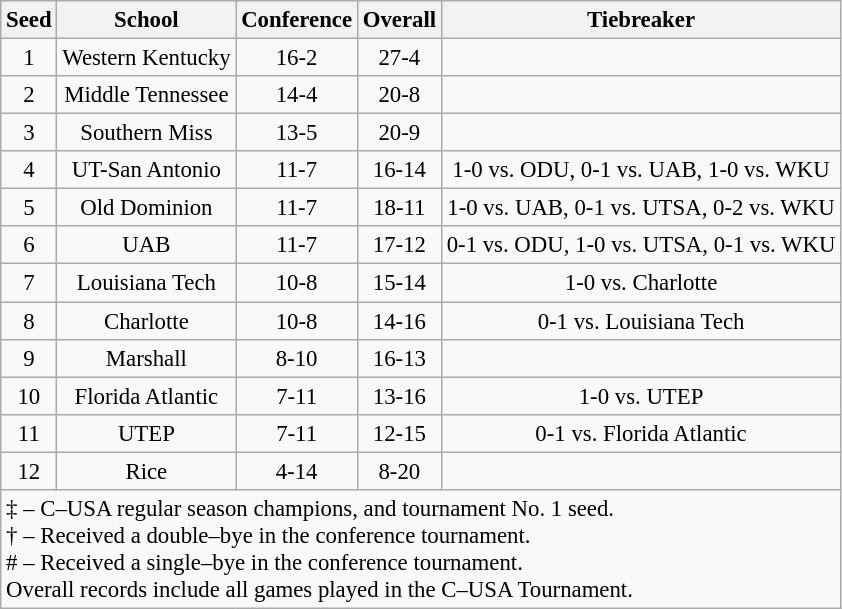<table class="wikitable" style="white-space:nowrap; font-size:95%; text-align:center">
<tr>
<th>Seed</th>
<th>School</th>
<th>Conference</th>
<th>Overall</th>
<th>Tiebreaker</th>
</tr>
<tr>
<td>1</td>
<td>Western Kentucky</td>
<td>16-2</td>
<td>27-4</td>
<td></td>
</tr>
<tr>
<td>2</td>
<td>Middle Tennessee</td>
<td>14-4</td>
<td>20-8</td>
<td></td>
</tr>
<tr>
<td>3</td>
<td>Southern Miss</td>
<td>13-5</td>
<td>20-9</td>
<td></td>
</tr>
<tr>
<td>4</td>
<td>UT-San Antonio</td>
<td>11-7</td>
<td>16-14</td>
<td>1-0 vs. ODU, 0-1 vs. UAB, 1-0 vs. WKU</td>
</tr>
<tr>
<td>5</td>
<td>Old Dominion</td>
<td>11-7</td>
<td>18-11</td>
<td>1-0 vs. UAB, 0-1 vs. UTSA, 0-2 vs. WKU</td>
</tr>
<tr>
<td>6</td>
<td>UAB</td>
<td>11-7</td>
<td>17-12</td>
<td>0-1 vs. ODU, 1-0 vs. UTSA, 0-1 vs. WKU</td>
</tr>
<tr>
<td>7</td>
<td>Louisiana Tech</td>
<td>10-8</td>
<td>15-14</td>
<td>1-0 vs. Charlotte</td>
</tr>
<tr>
<td>8</td>
<td>Charlotte</td>
<td>10-8</td>
<td>14-16</td>
<td>0-1 vs. Louisiana Tech</td>
</tr>
<tr>
<td>9</td>
<td>Marshall</td>
<td>8-10</td>
<td>16-13</td>
<td></td>
</tr>
<tr>
<td>10</td>
<td>Florida Atlantic</td>
<td>7-11</td>
<td>13-16</td>
<td>1-0 vs. UTEP</td>
</tr>
<tr>
<td>11</td>
<td>UTEP</td>
<td>7-11</td>
<td>12-15</td>
<td>0-1 vs. Florida Atlantic</td>
</tr>
<tr>
<td>12</td>
<td>Rice</td>
<td>4-14</td>
<td>8-20</td>
<td></td>
</tr>
<tr>
<td colspan=5 style="text-align: left">‡ – C–USA regular season champions, and tournament No. 1 seed.<br>† – Received a double–bye in the conference tournament.<br># – Received a single–bye in the conference tournament.<br>Overall records include all games played in the C–USA Tournament.</td>
</tr>
</table>
